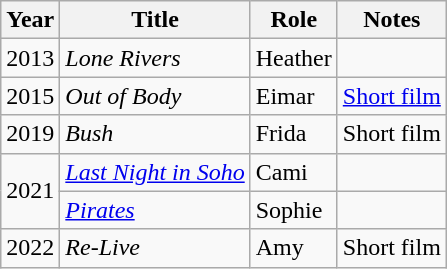<table class="wikitable sortable">
<tr>
<th>Year</th>
<th>Title</th>
<th>Role</th>
<th class="unsortable">Notes</th>
</tr>
<tr>
<td>2013</td>
<td><em>Lone Rivers</em></td>
<td>Heather</td>
<td></td>
</tr>
<tr>
<td>2015</td>
<td><em>Out of Body</em></td>
<td>Eimar</td>
<td><a href='#'>Short film</a></td>
</tr>
<tr>
<td>2019</td>
<td><em>Bush</em></td>
<td>Frida</td>
<td>Short film</td>
</tr>
<tr>
<td rowspan="2">2021</td>
<td><em><a href='#'>Last Night in Soho</a></em></td>
<td>Cami</td>
<td></td>
</tr>
<tr>
<td><em><a href='#'>Pirates</a></em></td>
<td>Sophie</td>
<td></td>
</tr>
<tr>
<td>2022</td>
<td><em>Re-Live</em></td>
<td>Amy</td>
<td>Short film</td>
</tr>
</table>
